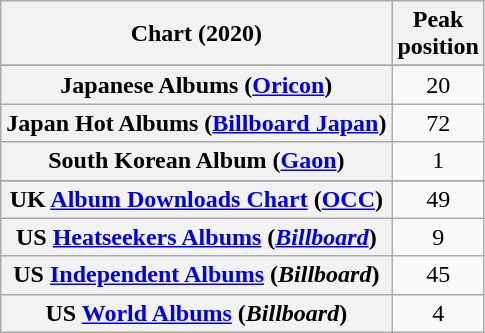<table class="wikitable sortable plainrowheaders" style="text-align:center;">
<tr>
<th>Chart (2020)</th>
<th>Peak<br>position</th>
</tr>
<tr>
</tr>
<tr>
<th scope="row">Japanese Albums (<a href='#'>Oricon</a>)</th>
<td>20</td>
</tr>
<tr>
<th scope="row">Japan Hot Albums (<a href='#'>Billboard Japan</a>)</th>
<td>72</td>
</tr>
<tr>
<th scope="row">South Korean Album (<a href='#'>Gaon</a>)</th>
<td>1</td>
</tr>
<tr>
</tr>
<tr>
<th scope="row">UK <a href='#'>Album Downloads Chart</a> (<a href='#'>OCC</a>)</th>
<td>49</td>
</tr>
<tr>
<th scope="row">US <a href='#'>Heatseekers Albums</a> (<a href='#'><em>Billboard</em></a>)</th>
<td>9</td>
</tr>
<tr>
<th scope="row">US <a href='#'>Independent Albums</a> (<em>Billboard</em>)</th>
<td>45</td>
</tr>
<tr>
<th scope="row">US <a href='#'>World Albums</a> (<em>Billboard</em>)</th>
<td>4</td>
</tr>
</table>
